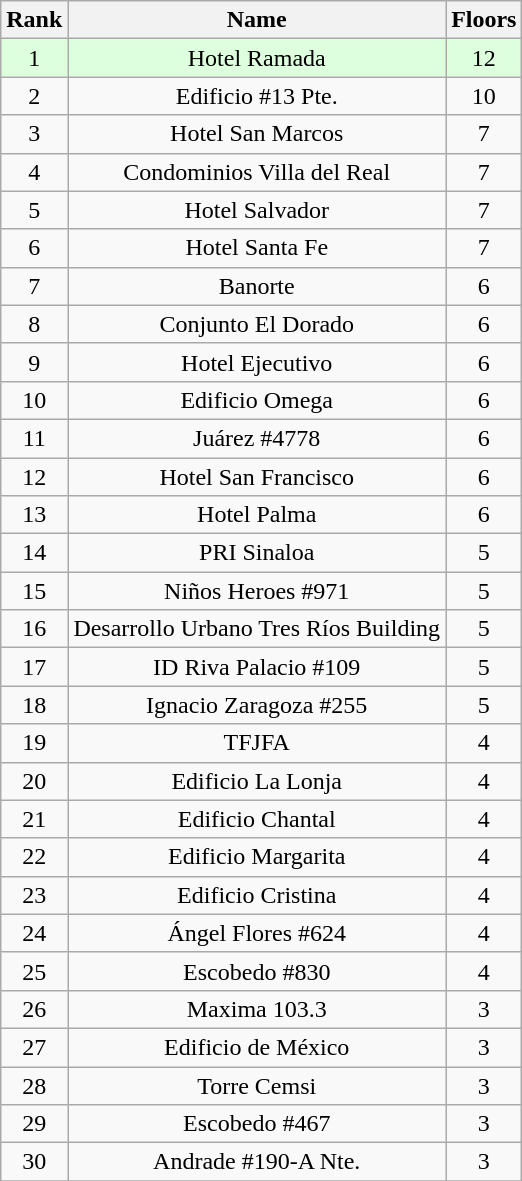<table class="wikitable sortable" style="text-align:center">
<tr>
<th>Rank</th>
<th>Name</th>
<th>Floors</th>
</tr>
<tr bgcolor="#ddffdd">
<td>1</td>
<td>Hotel Ramada</td>
<td>12</td>
</tr>
<tr>
<td>2</td>
<td>Edificio #13 Pte.</td>
<td>10</td>
</tr>
<tr>
<td>3</td>
<td>Hotel San Marcos</td>
<td>7</td>
</tr>
<tr>
<td>4</td>
<td>Condominios Villa del Real</td>
<td>7</td>
</tr>
<tr>
<td>5</td>
<td>Hotel Salvador</td>
<td>7</td>
</tr>
<tr>
<td>6</td>
<td>Hotel Santa Fe</td>
<td>7</td>
</tr>
<tr>
<td>7</td>
<td>Banorte</td>
<td>6</td>
</tr>
<tr>
<td>8</td>
<td>Conjunto El Dorado</td>
<td>6</td>
</tr>
<tr>
<td>9</td>
<td>Hotel Ejecutivo</td>
<td>6</td>
</tr>
<tr>
<td>10</td>
<td>Edificio Omega</td>
<td>6</td>
</tr>
<tr>
<td>11</td>
<td>Juárez #4778</td>
<td>6</td>
</tr>
<tr>
<td>12</td>
<td>Hotel San Francisco</td>
<td>6</td>
</tr>
<tr>
<td>13</td>
<td>Hotel Palma</td>
<td>6</td>
</tr>
<tr>
<td>14</td>
<td>PRI Sinaloa</td>
<td>5</td>
</tr>
<tr>
<td>15</td>
<td>Niños Heroes #971</td>
<td>5</td>
</tr>
<tr>
<td>16</td>
<td>Desarrollo Urbano Tres Ríos Building</td>
<td>5</td>
</tr>
<tr>
<td>17</td>
<td>ID Riva Palacio #109</td>
<td>5</td>
</tr>
<tr>
<td>18</td>
<td>Ignacio Zaragoza #255</td>
<td>5</td>
</tr>
<tr>
<td>19</td>
<td>TFJFA</td>
<td>4</td>
</tr>
<tr>
<td>20</td>
<td>Edificio La Lonja</td>
<td>4</td>
</tr>
<tr>
<td>21</td>
<td>Edificio Chantal</td>
<td>4</td>
</tr>
<tr>
<td>22</td>
<td>Edificio Margarita</td>
<td>4</td>
</tr>
<tr>
<td>23</td>
<td>Edificio Cristina</td>
<td>4</td>
</tr>
<tr>
<td>24</td>
<td>Ángel Flores #624</td>
<td>4</td>
</tr>
<tr>
<td>25</td>
<td>Escobedo #830</td>
<td>4</td>
</tr>
<tr>
<td>26</td>
<td>Maxima 103.3</td>
<td>3</td>
</tr>
<tr>
<td>27</td>
<td>Edificio de México</td>
<td>3</td>
</tr>
<tr>
<td>28</td>
<td>Torre Cemsi</td>
<td>3</td>
</tr>
<tr>
<td>29</td>
<td>Escobedo #467</td>
<td>3</td>
</tr>
<tr>
<td>30</td>
<td>Andrade #190-A Nte.</td>
<td>3</td>
</tr>
<tr>
</tr>
</table>
